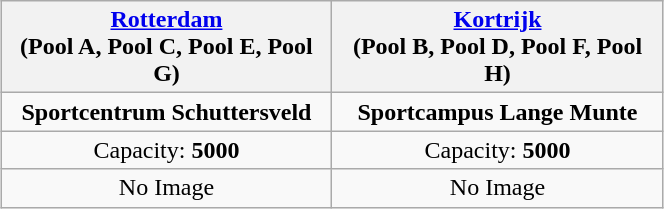<table class="wikitable" style="margin:1em auto; text-align:center; width:35%;">
<tr>
<th width=50%> <a href='#'>Rotterdam</a><br> (Pool A, Pool C, Pool E, Pool G)</th>
<th width=50%> <a href='#'>Kortrijk</a><br> (Pool B, Pool D, Pool F, Pool H)</th>
</tr>
<tr>
<td><strong>Sportcentrum Schuttersveld</strong></td>
<td><strong>Sportcampus Lange Munte</strong></td>
</tr>
<tr>
<td>Capacity: <strong>5000</strong></td>
<td>Capacity: <strong>5000</strong></td>
</tr>
<tr>
<td>No Image</td>
<td>No Image</td>
</tr>
</table>
